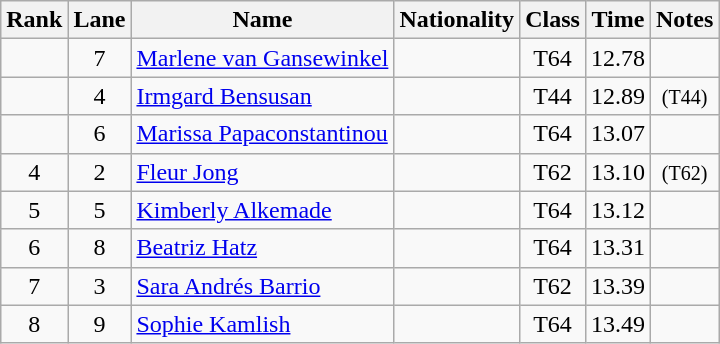<table class="wikitable sortable" style="text-align:center">
<tr>
<th>Rank</th>
<th>Lane</th>
<th>Name</th>
<th>Nationality</th>
<th>Class</th>
<th>Time</th>
<th>Notes</th>
</tr>
<tr>
<td></td>
<td>7</td>
<td align="left"><a href='#'>Marlene van Gansewinkel</a></td>
<td align="left"></td>
<td>T64</td>
<td>12.78</td>
<td></td>
</tr>
<tr>
<td></td>
<td>4</td>
<td align="left"><a href='#'>Irmgard Bensusan</a></td>
<td align="left"></td>
<td>T44</td>
<td>12.89</td>
<td> <small>(T44)</small></td>
</tr>
<tr>
<td></td>
<td>6</td>
<td align="left"><a href='#'>Marissa Papaconstantinou</a></td>
<td align="left"></td>
<td>T64</td>
<td>13.07</td>
<td></td>
</tr>
<tr>
<td>4</td>
<td>2</td>
<td align="left"><a href='#'>Fleur Jong</a></td>
<td align="left"></td>
<td>T62</td>
<td>13.10</td>
<td> <small>(T62)</small></td>
</tr>
<tr>
<td>5</td>
<td>5</td>
<td align="left"><a href='#'>Kimberly Alkemade</a></td>
<td align="left"></td>
<td>T64</td>
<td>13.12</td>
<td></td>
</tr>
<tr>
<td>6</td>
<td>8</td>
<td align="left"><a href='#'>Beatriz Hatz</a></td>
<td align="left"></td>
<td>T64</td>
<td>13.31</td>
<td></td>
</tr>
<tr>
<td>7</td>
<td>3</td>
<td align="left"><a href='#'>Sara Andrés Barrio</a></td>
<td align="left"></td>
<td>T62</td>
<td>13.39</td>
<td></td>
</tr>
<tr>
<td>8</td>
<td>9</td>
<td align="left"><a href='#'>Sophie Kamlish</a></td>
<td align="left"></td>
<td>T64</td>
<td>13.49</td>
<td></td>
</tr>
</table>
